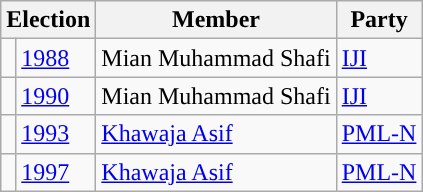<table class="wikitable">
<tr>
<th colspan="2">Election</th>
<th>Member</th>
<th>Party</th>
</tr>
<tr>
<td style="background-color: "></td>
<td><a href='#'>1988</a></td>
<td>Mian Muhammad Shafi</td>
<td><a href='#'>IJI</a></td>
</tr>
<tr>
<td style="background-color: "></td>
<td><a href='#'>1990</a></td>
<td>Mian Muhammad Shafi</td>
<td><a href='#'>IJI</a></td>
</tr>
<tr>
<td style="background-color: "></td>
<td><a href='#'>1993</a></td>
<td><a href='#'>Khawaja Asif</a></td>
<td><a href='#'>PML-N</a></td>
</tr>
<tr>
<td style="background-color: "></td>
<td><a href='#'>1997</a></td>
<td><a href='#'>Khawaja Asif</a></td>
<td><a href='#'>PML-N</a></td>
</tr>
</table>
